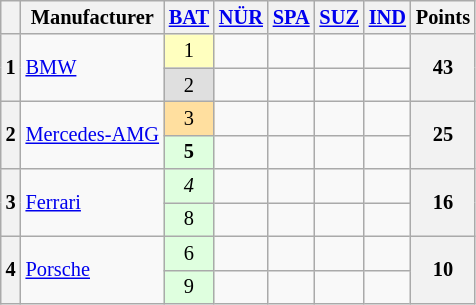<table class="wikitable" style="font-size:85%; text-align:center;">
<tr>
<th></th>
<th>Manufacturer</th>
<th><a href='#'>BAT</a><br></th>
<th><a href='#'>NÜR</a><br></th>
<th><a href='#'>SPA</a><br></th>
<th><a href='#'>SUZ</a><br></th>
<th><a href='#'>IND</a><br></th>
<th>Points</th>
</tr>
<tr>
<th rowspan=2>1</th>
<td rowspan=2 align=left> <a href='#'>BMW</a></td>
<td style="background:#ffffbf;">1</td>
<td style="background:#;"></td>
<td style="background:#;"></td>
<td style="background:#;"></td>
<td style="background:#;"></td>
<th rowspan=2>43</th>
</tr>
<tr>
<td style="background:#dfdfdf;">2</td>
<td style="background:#;"></td>
<td style="background:#;"></td>
<td style="background:#;"></td>
<td style="background:#;"></td>
</tr>
<tr>
<th rowspan=2>2</th>
<td rowspan=2 align=left> <a href='#'>Mercedes-AMG</a></td>
<td style="background:#ffdf9f;">3</td>
<td style="background:#;"></td>
<td style="background:#;"></td>
<td style="background:#;"></td>
<td style="background:#;"></td>
<th rowspan=2>25</th>
</tr>
<tr>
<td style="background:#dfffdf;"><strong>5</strong></td>
<td style="background:#;"></td>
<td style="background:#;"></td>
<td style="background:#;"></td>
<td style="background:#;"></td>
</tr>
<tr>
<th rowspan=2>3</th>
<td rowspan=2 align=left> <a href='#'>Ferrari</a></td>
<td style="background:#dfffdf;"><em>4</em></td>
<td style="background:#;"></td>
<td style="background:#;"></td>
<td style="background:#;"></td>
<td style="background:#;"></td>
<th rowspan=2>16</th>
</tr>
<tr>
<td style="background:#dfffdf;">8</td>
<td style="background:#;"></td>
<td style="background:#;"></td>
<td style="background:#;"></td>
<td style="background:#;"></td>
</tr>
<tr>
<th rowspan=2>4</th>
<td rowspan=2 align=left> <a href='#'>Porsche</a></td>
<td style="background:#dfffdf;">6</td>
<td style="background:#;"></td>
<td style="background:#;"></td>
<td style="background:#;"></td>
<td style="background:#;"></td>
<th rowspan=2>10</th>
</tr>
<tr>
<td style="background:#dfffdf;">9</td>
<td style="background:#;"></td>
<td style="background:#;"></td>
<td style="background:#;"></td>
<td style="background:#;"></td>
</tr>
</table>
